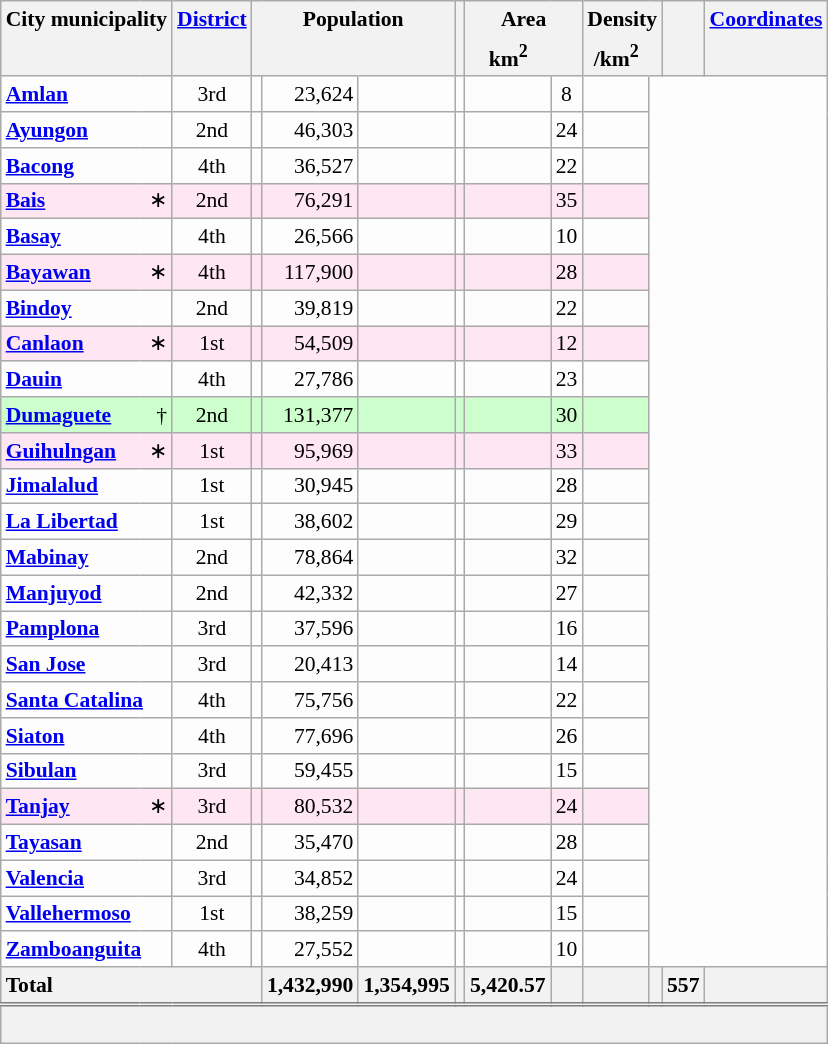<table class="wikitable sortable" style="margin:auto;table-layout:fixed;text-align:right;background-color:#FDFDFD;font-size:90%;border-collapse:collapse;">
<tr>
<th scope="col" style="border-bottom:none;" class="unsortable" colspan=2>City  municipality</th>
<th scope="col" style="border-bottom:none;" class="unsortable"><a href='#'>District</a></th>
<th scope="col" style="border-bottom:none;" class="unsortable" colspan=3>Population</th>
<th scope="col" style="border-bottom:none;" class="unsortable"></th>
<th scope="col" style="border-bottom:none;" class="unsortable" colspan=2>Area</th>
<th scope="col" style="border-bottom:none;" class="unsortable" colspan=2>Density</th>
<th scope="col" style="border-bottom:none;" class="unsortable"></th>
<th scope="col" style="border-bottom:none;" class="unsortable"><a href='#'>Coordinates</a></th>
</tr>
<tr>
<th scope="col" style="border-top:none;" colspan=2></th>
<th scope="col" style="border-top:none;"></th>
<th scope="col" style="border-style:hidden hidden solid solid;" colspan=2></th>
<th scope="col" style="border-style:hidden solid solid hidden;"></th>
<th scope="col" style="border-top:none;"></th>
<th scope="col" style="border-style:hidden hidden solid solid;">km<sup>2</sup></th>
<th scope="col" style="border-style:hidden solid solid hidden;" class="unsortable"></th>
<th scope="col" style="border-style:hidden hidden solid solid;">/km<sup>2</sup></th>
<th scope="col" style="border-style:hidden solid solid hidden;" class="unsortable"></th>
<th scope="col" style="border-top:none;"></th>
<th scope="col" style="border-top:none;"></th>
</tr>
<tr>
<th scope="row" style="text-align:left;background-color:initial;" colspan=2><a href='#'>Amlan</a></th>
<td style="text-align:center;">3rd</td>
<td></td>
<td>23,624</td>
<td></td>
<td></td>
<td></td>
<td style="text-align:center;">8</td>
<td style="text-align:center;" data-sort-value="9.4636"></td>
</tr>
<tr>
<th scope="row" style="text-align:left;background-color:initial;" colspan=2><a href='#'>Ayungon</a></th>
<td style="text-align:center;">2nd</td>
<td></td>
<td>46,303</td>
<td></td>
<td></td>
<td></td>
<td style="text-align:center;">24</td>
<td style="text-align:center;" data-sort-value="9.8587"></td>
</tr>
<tr>
<th scope="row" style="text-align:left;background-color:initial;" colspan=2><a href='#'>Bacong</a></th>
<td style="text-align:center;">4th</td>
<td></td>
<td>36,527</td>
<td></td>
<td></td>
<td></td>
<td style="text-align:center;">22</td>
<td style="text-align:center;" data-sort-value="9.2452"></td>
</tr>
<tr style="background-color:#FFE6F3;">
<th scope="row" style="text-align:left;background-color:#FFE6F3;border-right:0;"><a href='#'>Bais</a></th>
<td style="text-align:right;border-left:0;">∗</td>
<td style="text-align:center;">2nd</td>
<td></td>
<td>76,291</td>
<td></td>
<td></td>
<td></td>
<td style="text-align:center;">35</td>
<td style="text-align:center;" data-sort-value="9.5914"></td>
</tr>
<tr>
<th scope="row" style="text-align:left;background-color:initial;" colspan=2><a href='#'>Basay</a></th>
<td style="text-align:center;">4th</td>
<td></td>
<td>26,566</td>
<td></td>
<td></td>
<td></td>
<td style="text-align:center;">10</td>
<td style="text-align:center;" data-sort-value="9.4099"></td>
</tr>
<tr style="background-color:#FFE6F3;">
<th scope="row" style="text-align:left;background-color:#FFE6F3;border-right:0;"><a href='#'>Bayawan</a></th>
<td style="text-align:right;border-left:0;">∗</td>
<td style="text-align:center;">4th</td>
<td></td>
<td>117,900</td>
<td></td>
<td></td>
<td></td>
<td style="text-align:center;">28</td>
<td style="text-align:center;" data-sort-value="9.3668"></td>
</tr>
<tr>
<th scope="row" style="text-align:left;background-color:initial;" colspan=2><a href='#'>Bindoy</a></th>
<td style="text-align:center;">2nd</td>
<td></td>
<td>39,819</td>
<td></td>
<td></td>
<td></td>
<td style="text-align:center;">22</td>
<td style="text-align:center;" data-sort-value="9.7557"></td>
</tr>
<tr style="background-color:#FFE6F3;">
<th scope="row" style="text-align:left;background-color:#FFE6F3;border-right:0;"><a href='#'>Canlaon</a></th>
<td style="text-align:right;border-left:0;">∗</td>
<td style="text-align:center;">1st</td>
<td></td>
<td>54,509</td>
<td></td>
<td></td>
<td></td>
<td style="text-align:center;">12</td>
<td style="text-align:center;" data-sort-value="10.3865"></td>
</tr>
<tr>
<th scope="row" style="text-align:left;background-color:initial;" colspan=2><a href='#'>Dauin</a></th>
<td style="text-align:center;">4th</td>
<td></td>
<td>27,786</td>
<td></td>
<td></td>
<td></td>
<td style="text-align:center;">23</td>
<td style="text-align:center;" data-sort-value="9.1911"></td>
</tr>
<tr style="background-color:#CCFFCC;">
<th scope="row" style="text-align:left;background-color:#CCFFCC;border-right:0;"><a href='#'>Dumaguete</a></th>
<td style="text-align:right;border-left:0;">†</td>
<td style="text-align:center;">2nd</td>
<td></td>
<td>131,377</td>
<td></td>
<td></td>
<td></td>
<td style="text-align:center;">30</td>
<td style="text-align:center;" data-sort-value="9.3054"></td>
</tr>
<tr style="background-color:#FFE6F3;">
<th scope="row" style="text-align:left;background-color:#FFE6F3;border-right:0;"><a href='#'>Guihulngan</a></th>
<td style="text-align:right;border-left:0;">∗</td>
<td style="text-align:center;">1st</td>
<td></td>
<td>95,969</td>
<td></td>
<td></td>
<td></td>
<td style="text-align:center;">33</td>
<td style="text-align:center;" data-sort-value="10.1199"></td>
</tr>
<tr>
<th scope="row" style="text-align:left;background-color:initial;" colspan=2><a href='#'>Jimalalud</a></th>
<td style="text-align:center;">1st</td>
<td></td>
<td>30,945</td>
<td></td>
<td></td>
<td></td>
<td style="text-align:center;">28</td>
<td style="text-align:center;" data-sort-value="9.9791"></td>
</tr>
<tr>
<th scope="row" style="text-align:left;background-color:initial;" colspan=2><a href='#'>La Libertad</a></th>
<td style="text-align:center;">1st</td>
<td></td>
<td>38,602</td>
<td></td>
<td></td>
<td></td>
<td style="text-align:center;">29</td>
<td style="text-align:center;" data-sort-value="10.0264"></td>
</tr>
<tr>
<th scope="row" style="text-align:left;background-color:initial;" colspan=2><a href='#'>Mabinay</a></th>
<td style="text-align:center;">2nd</td>
<td></td>
<td>78,864</td>
<td></td>
<td></td>
<td></td>
<td style="text-align:center;">32</td>
<td style="text-align:center;" data-sort-value="9.7265"></td>
</tr>
<tr>
<th scope="row" style="text-align:left;background-color:initial;" colspan=2><a href='#'>Manjuyod</a></th>
<td style="text-align:center;">2nd</td>
<td></td>
<td>42,332</td>
<td></td>
<td></td>
<td></td>
<td style="text-align:center;">27</td>
<td style="text-align:center;" data-sort-value="9.6795"></td>
</tr>
<tr>
<th scope="row" style="text-align:left;background-color:initial;" colspan=2><a href='#'>Pamplona</a></th>
<td style="text-align:center;">3rd</td>
<td></td>
<td>37,596</td>
<td></td>
<td></td>
<td></td>
<td style="text-align:center;">16</td>
<td style="text-align:center;" data-sort-value="9.4722"></td>
</tr>
<tr>
<th scope="row" style="text-align:left;background-color:initial;" colspan=2><a href='#'>San Jose</a></th>
<td style="text-align:center;">3rd</td>
<td></td>
<td>20,413</td>
<td></td>
<td></td>
<td></td>
<td style="text-align:center;">14</td>
<td style="text-align:center;" data-sort-value="9.4138"></td>
</tr>
<tr>
<th scope="row" style="text-align:left;background-color:initial;" colspan=2><a href='#'>Santa Catalina</a></th>
<td style="text-align:center;">4th</td>
<td></td>
<td>75,756</td>
<td></td>
<td></td>
<td></td>
<td style="text-align:center;">22</td>
<td style="text-align:center;" data-sort-value="9.3330"></td>
</tr>
<tr>
<th scope="row" style="text-align:left;background-color:initial;" colspan=2><a href='#'>Siaton</a></th>
<td style="text-align:center;">4th</td>
<td></td>
<td>77,696</td>
<td></td>
<td></td>
<td></td>
<td style="text-align:center;">26</td>
<td style="text-align:center;" data-sort-value="9.0641"></td>
</tr>
<tr>
<th scope="row" style="text-align:left;background-color:initial;" colspan=2><a href='#'>Sibulan</a></th>
<td style="text-align:center;">3rd</td>
<td></td>
<td>59,455</td>
<td></td>
<td></td>
<td></td>
<td style="text-align:center;">15</td>
<td style="text-align:center;" data-sort-value="9.3589"></td>
</tr>
<tr style="background-color:#FFE6F3;">
<th scope="row" style="text-align:left;background-color:#FFE6F3;border-right:0;"><a href='#'>Tanjay</a></th>
<td style="text-align:right;border-left:0;">∗</td>
<td style="text-align:center;">3rd</td>
<td></td>
<td>80,532</td>
<td></td>
<td></td>
<td></td>
<td style="text-align:center;">24</td>
<td style="text-align:center;" data-sort-value="9.5162"></td>
</tr>
<tr>
<th scope="row" style="text-align:left;background-color:initial;" colspan=2><a href='#'>Tayasan</a></th>
<td style="text-align:center;">2nd</td>
<td></td>
<td>35,470</td>
<td></td>
<td></td>
<td></td>
<td style="text-align:center;">28</td>
<td style="text-align:center;" data-sort-value="9.9231"></td>
</tr>
<tr>
<th scope="row" style="text-align:left;background-color:initial;" colspan=2><a href='#'>Valencia</a></th>
<td style="text-align:center;">3rd</td>
<td></td>
<td>34,852</td>
<td></td>
<td></td>
<td></td>
<td style="text-align:center;">24</td>
<td style="text-align:center;" data-sort-value="9.2817"></td>
</tr>
<tr>
<th scope="row" style="text-align:left;background-color:initial;" colspan=2><a href='#'>Vallehermoso</a></th>
<td style="text-align:center;">1st</td>
<td></td>
<td>38,259</td>
<td></td>
<td></td>
<td></td>
<td style="text-align:center;">15</td>
<td style="text-align:center;" data-sort-value="10.3348"></td>
</tr>
<tr>
<th scope="row" style="text-align:left;background-color:initial;" colspan=2><a href='#'>Zamboanguita</a></th>
<td style="text-align:center;">4th</td>
<td></td>
<td>27,552</td>
<td></td>
<td></td>
<td></td>
<td style="text-align:center;">10</td>
<td style="text-align:center;" data-sort-value="9.1019"></td>
</tr>
<tr class="sortbottom">
<th scope="row" colspan=4 style="text-align:left;">Total</th>
<th scope="col" style="text-align:right;">1,432,990</th>
<th scope="col" style="text-align:right;">1,354,995</th>
<th scope="col" style="text-align:right;"></th>
<th scope="col" style="text-align:right;">5,420.57</th>
<th scope="col"></th>
<th scope="col" style="text-align:right;"></th>
<th scope="col" style="text-align:right;"></th>
<th scope="col">557</th>
<th scope="col" style="font-style:italic;"></th>
</tr>
<tr class="sortbottom" style="background-color:#F2F2F2;border-top:double grey;line-height:1.3em;">
<td colspan="13"><br></td>
</tr>
</table>
